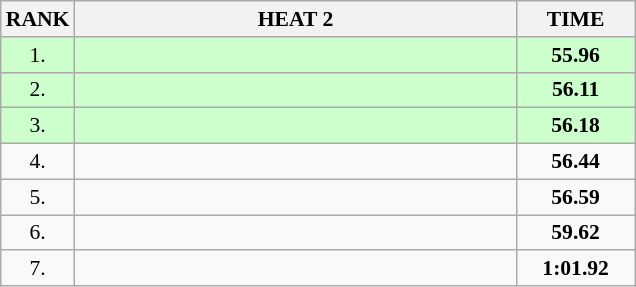<table class="wikitable" style="border-collapse: collapse; font-size: 90%;">
<tr>
<th>RANK</th>
<th style="width: 20em">HEAT 2</th>
<th style="width: 5em">TIME</th>
</tr>
<tr style="background:#ccffcc;">
<td align="center">1.</td>
<td></td>
<td align="center"><strong>55.96</strong></td>
</tr>
<tr style="background:#ccffcc;">
<td align="center">2.</td>
<td></td>
<td align="center"><strong>56.11</strong></td>
</tr>
<tr style="background:#ccffcc;">
<td align="center">3.</td>
<td></td>
<td align="center"><strong>56.18</strong></td>
</tr>
<tr>
<td align="center">4.</td>
<td></td>
<td align="center"><strong>56.44</strong></td>
</tr>
<tr>
<td align="center">5.</td>
<td></td>
<td align="center"><strong>56.59</strong></td>
</tr>
<tr>
<td align="center">6.</td>
<td></td>
<td align="center"><strong>59.62</strong></td>
</tr>
<tr>
<td align="center">7.</td>
<td></td>
<td align="center"><strong>1:01.92</strong></td>
</tr>
</table>
